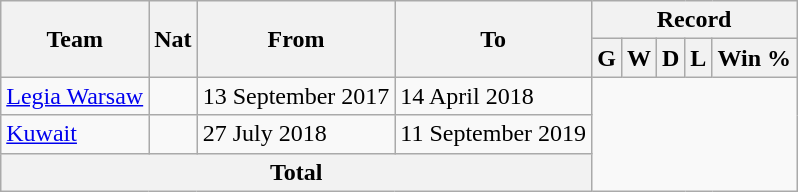<table class="wikitable" style="text-align: center">
<tr>
<th rowspan="2">Team</th>
<th rowspan="2">Nat</th>
<th rowspan="2">From</th>
<th rowspan="2">To</th>
<th colspan="5">Record</th>
</tr>
<tr>
<th>G</th>
<th>W</th>
<th>D</th>
<th>L</th>
<th>Win %</th>
</tr>
<tr>
<td align=left><a href='#'>Legia Warsaw</a></td>
<td></td>
<td align=left>13 September 2017</td>
<td align=left>14 April 2018<br></td>
</tr>
<tr>
<td align=left><a href='#'>Kuwait</a></td>
<td></td>
<td align=left>27 July 2018</td>
<td align=left>11 September 2019<br></td>
</tr>
<tr>
<th colspan="4">Total<br></th>
</tr>
</table>
